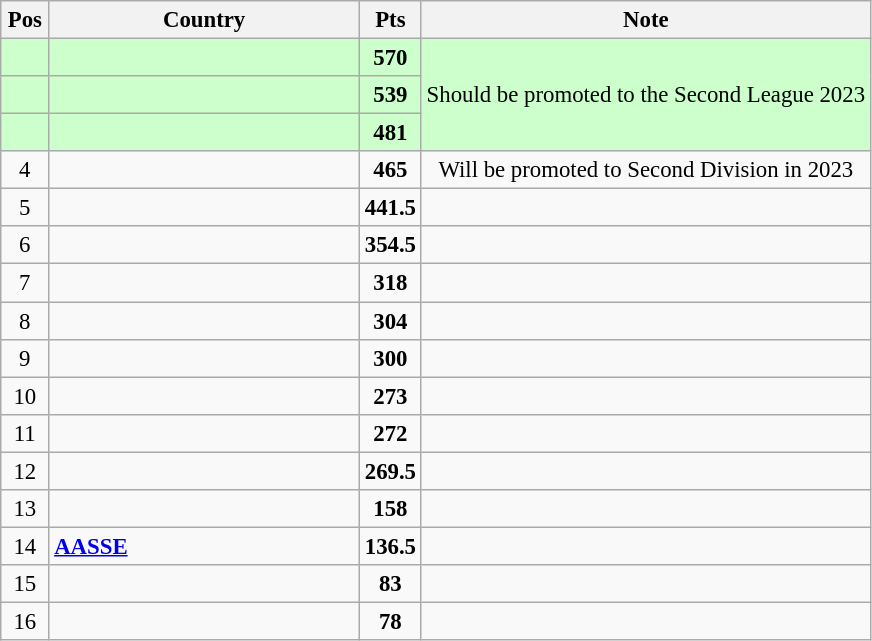<table class="wikitable" style="text-align: center; font-size:95%">
<tr>
<th width="25">Pos</th>
<th width="200">Country</th>
<th width="25">Pts</th>
<th>Note</th>
</tr>
<tr bgcolor=ccffcc>
<td></td>
<td align="left"><strong></strong></td>
<td><strong>570</strong></td>
<td rowspan=3>Should be promoted to the Second League 2023</td>
</tr>
<tr bgcolor=ccffcc>
<td></td>
<td align="left"><strong></strong></td>
<td><strong>539</strong></td>
</tr>
<tr bgcolor=ccffcc>
<td></td>
<td align="left"><strong></strong></td>
<td><strong>481</strong></td>
</tr>
<tr>
<td>4</td>
<td align="left"><strong></strong></td>
<td><strong>465</strong></td>
<td>Will be promoted to Second Division in 2023</td>
</tr>
<tr>
<td>5</td>
<td align="left"><strong></strong></td>
<td><strong>441.5</strong></td>
<td></td>
</tr>
<tr>
<td>6</td>
<td align="left"><strong></strong></td>
<td><strong>354.5</strong></td>
<td></td>
</tr>
<tr>
<td>7</td>
<td align="left"><strong></strong></td>
<td><strong>318</strong></td>
<td></td>
</tr>
<tr>
<td>8</td>
<td align="left"><strong></strong></td>
<td><strong>304</strong></td>
<td></td>
</tr>
<tr>
<td>9</td>
<td align="left"><strong></strong></td>
<td><strong>300</strong></td>
<td></td>
</tr>
<tr>
<td>10</td>
<td align="left"><strong></strong></td>
<td><strong>273</strong></td>
<td></td>
</tr>
<tr>
<td>11</td>
<td align="left"><strong></strong></td>
<td><strong>272</strong></td>
<td></td>
</tr>
<tr>
<td>12</td>
<td align="left"><strong></strong></td>
<td><strong>269.5</strong></td>
<td></td>
</tr>
<tr>
<td>13</td>
<td align="left"><strong></strong></td>
<td><strong>158</strong></td>
<td></td>
</tr>
<tr>
<td>14</td>
<td align="left"><strong> <a href='#'>AASSE</a> </strong></td>
<td><strong>136.5</strong></td>
<td></td>
</tr>
<tr>
<td>15</td>
<td align="left"><strong></strong></td>
<td><strong>83</strong></td>
<td></td>
</tr>
<tr>
<td>16</td>
<td align="left"><strong></strong></td>
<td><strong>78</strong></td>
<td></td>
</tr>
</table>
